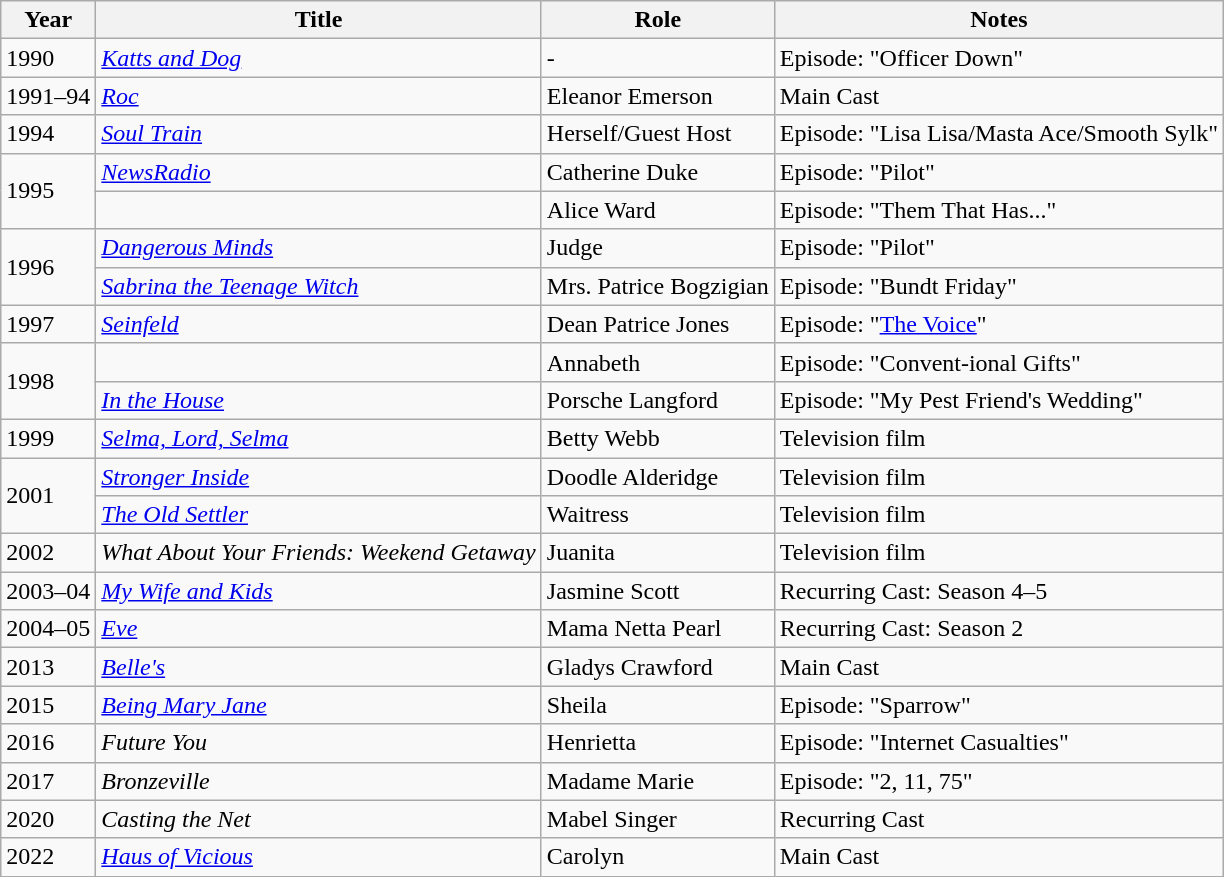<table class="wikitable sortable">
<tr>
<th>Year</th>
<th>Title</th>
<th>Role</th>
<th>Notes</th>
</tr>
<tr>
<td>1990</td>
<td><em><a href='#'>Katts and Dog</a></em></td>
<td>-</td>
<td>Episode: "Officer Down"</td>
</tr>
<tr>
<td>1991–94</td>
<td><em><a href='#'>Roc</a></em></td>
<td>Eleanor Emerson</td>
<td>Main Cast</td>
</tr>
<tr>
<td>1994</td>
<td><em><a href='#'>Soul Train</a></em></td>
<td>Herself/Guest Host</td>
<td>Episode: "Lisa Lisa/Masta Ace/Smooth Sylk"</td>
</tr>
<tr>
<td rowspan=2>1995</td>
<td><em><a href='#'>NewsRadio</a></em></td>
<td>Catherine Duke</td>
<td>Episode: "Pilot"</td>
</tr>
<tr>
<td><em></em></td>
<td>Alice Ward</td>
<td>Episode: "Them That Has..."</td>
</tr>
<tr>
<td rowspan=2>1996</td>
<td><em><a href='#'>Dangerous Minds</a></em></td>
<td>Judge</td>
<td>Episode: "Pilot"</td>
</tr>
<tr>
<td><em><a href='#'>Sabrina the Teenage Witch</a></em></td>
<td>Mrs. Patrice Bogzigian</td>
<td>Episode: "Bundt Friday"</td>
</tr>
<tr>
<td>1997</td>
<td><em><a href='#'>Seinfeld</a></em></td>
<td>Dean Patrice Jones</td>
<td>Episode: "<a href='#'>The Voice</a>"</td>
</tr>
<tr>
<td rowspan=2>1998</td>
<td><em></em></td>
<td>Annabeth</td>
<td>Episode: "Convent-ional Gifts"</td>
</tr>
<tr>
<td><em><a href='#'>In the House</a></em></td>
<td>Porsche Langford</td>
<td>Episode: "My Pest Friend's Wedding"</td>
</tr>
<tr>
<td>1999</td>
<td><em><a href='#'>Selma, Lord, Selma</a></em></td>
<td>Betty Webb</td>
<td>Television film</td>
</tr>
<tr>
<td rowspan=2>2001</td>
<td><em><a href='#'>Stronger Inside</a></em></td>
<td>Doodle Alderidge</td>
<td>Television film</td>
</tr>
<tr>
<td><em><a href='#'>The Old Settler</a></em></td>
<td>Waitress</td>
<td>Television film</td>
</tr>
<tr>
<td>2002</td>
<td><em>What About Your Friends: Weekend Getaway</em></td>
<td>Juanita</td>
<td>Television film</td>
</tr>
<tr>
<td>2003–04</td>
<td><em><a href='#'>My Wife and Kids</a></em></td>
<td>Jasmine Scott</td>
<td>Recurring Cast: Season 4–5</td>
</tr>
<tr>
<td>2004–05</td>
<td><em><a href='#'>Eve</a></em></td>
<td>Mama Netta Pearl</td>
<td>Recurring Cast: Season 2</td>
</tr>
<tr>
<td>2013</td>
<td><em><a href='#'>Belle's</a></em></td>
<td>Gladys Crawford</td>
<td>Main Cast</td>
</tr>
<tr>
<td>2015</td>
<td><em><a href='#'>Being Mary Jane</a></em></td>
<td>Sheila</td>
<td>Episode: "Sparrow"</td>
</tr>
<tr>
<td>2016</td>
<td><em>Future You</em></td>
<td>Henrietta</td>
<td>Episode: "Internet Casualties"</td>
</tr>
<tr>
<td>2017</td>
<td><em>Bronzeville</em></td>
<td>Madame Marie</td>
<td>Episode: "2, 11, 75"</td>
</tr>
<tr>
<td>2020</td>
<td><em>Casting the Net</em></td>
<td>Mabel Singer</td>
<td>Recurring Cast</td>
</tr>
<tr>
<td>2022</td>
<td><em><a href='#'>Haus of Vicious</a></em></td>
<td>Carolyn</td>
<td>Main Cast</td>
</tr>
</table>
